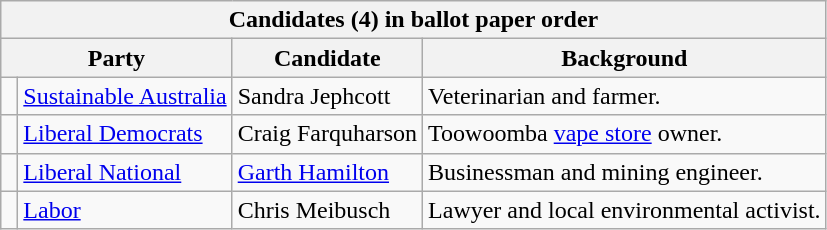<table class="wikitable">
<tr>
<th colspan="4">Candidates (4) in ballot paper order</th>
</tr>
<tr>
<th colspan="2">Party</th>
<th>Candidate</th>
<th>Background</th>
</tr>
<tr>
<td width="3pt" > </td>
<td><a href='#'>Sustainable Australia</a></td>
<td>Sandra Jephcott</td>
<td>Veterinarian and farmer.</td>
</tr>
<tr>
<td> </td>
<td><a href='#'>Liberal Democrats</a></td>
<td>Craig Farquharson</td>
<td>Toowoomba <a href='#'>vape store</a> owner.</td>
</tr>
<tr>
<td> </td>
<td><a href='#'>Liberal National</a></td>
<td><a href='#'>Garth Hamilton</a></td>
<td>Businessman and mining engineer.</td>
</tr>
<tr>
<td> </td>
<td><a href='#'>Labor</a></td>
<td>Chris Meibusch</td>
<td>Lawyer and local environmental activist.</td>
</tr>
</table>
